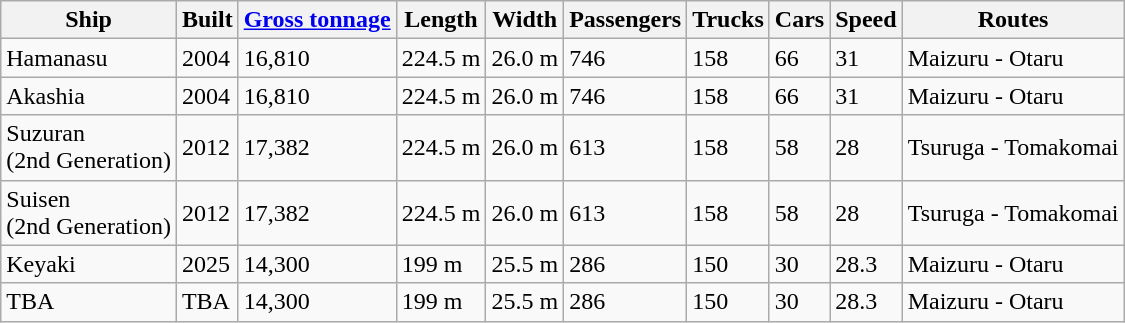<table class="wikitable">
<tr>
<th>Ship</th>
<th>Built</th>
<th><a href='#'>Gross tonnage</a></th>
<th>Length</th>
<th>Width</th>
<th>Passengers</th>
<th>Trucks</th>
<th>Cars</th>
<th>Speed</th>
<th>Routes</th>
</tr>
<tr>
<td>Hamanasu</td>
<td>2004</td>
<td>16,810</td>
<td>224.5 m</td>
<td>26.0 m</td>
<td>746</td>
<td>158</td>
<td>66</td>
<td>31</td>
<td>Maizuru - Otaru</td>
</tr>
<tr>
<td>Akashia</td>
<td>2004</td>
<td>16,810</td>
<td>224.5 m</td>
<td>26.0 m</td>
<td>746</td>
<td>158</td>
<td>66</td>
<td>31</td>
<td>Maizuru - Otaru</td>
</tr>
<tr>
<td>Suzuran <br>(2nd Generation)</td>
<td>2012</td>
<td>17,382</td>
<td>224.5 m</td>
<td>26.0 m</td>
<td>613</td>
<td>158</td>
<td>58</td>
<td>28</td>
<td>Tsuruga - Tomakomai</td>
</tr>
<tr>
<td>Suisen <br>(2nd Generation)</td>
<td>2012</td>
<td>17,382</td>
<td>224.5 m</td>
<td>26.0 m</td>
<td>613</td>
<td>158</td>
<td>58</td>
<td>28</td>
<td>Tsuruga - Tomakomai</td>
</tr>
<tr>
<td>Keyaki</td>
<td>2025</td>
<td>14,300</td>
<td>199 m</td>
<td>25.5 m</td>
<td>286</td>
<td>150</td>
<td>30</td>
<td>28.3</td>
<td>Maizuru - Otaru</td>
</tr>
<tr>
<td>TBA</td>
<td>TBA</td>
<td>14,300</td>
<td>199 m</td>
<td>25.5 m</td>
<td>286</td>
<td>150</td>
<td>30</td>
<td>28.3</td>
<td>Maizuru - Otaru</td>
</tr>
</table>
